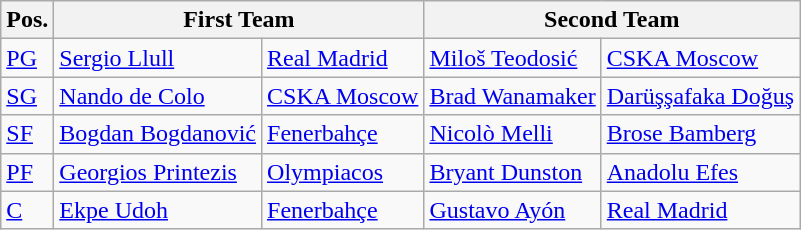<table | class="wikitable">
<tr>
<th>Pos.</th>
<th colspan="2">First Team</th>
<th colspan=2>Second Team</th>
</tr>
<tr>
<td><a href='#'>PG</a></td>
<td> <a href='#'>Sergio Llull</a></td>
<td> <a href='#'>Real Madrid</a></td>
<td> <a href='#'>Miloš Teodosić</a></td>
<td> <a href='#'>CSKA Moscow</a></td>
</tr>
<tr>
<td><a href='#'>SG</a></td>
<td> <a href='#'>Nando de Colo</a></td>
<td> <a href='#'>CSKA Moscow</a></td>
<td> <a href='#'>Brad Wanamaker</a></td>
<td> <a href='#'>Darüşşafaka Doğuş</a></td>
</tr>
<tr>
<td><a href='#'>SF</a></td>
<td> <a href='#'>Bogdan Bogdanović</a></td>
<td> <a href='#'>Fenerbahçe</a></td>
<td> <a href='#'>Nicolò Melli</a></td>
<td> <a href='#'>Brose Bamberg</a></td>
</tr>
<tr>
<td><a href='#'>PF</a></td>
<td> <a href='#'>Georgios Printezis</a></td>
<td> <a href='#'>Olympiacos</a></td>
<td> <a href='#'>Bryant Dunston</a></td>
<td> <a href='#'>Anadolu Efes</a></td>
</tr>
<tr>
<td><a href='#'>C</a></td>
<td> <a href='#'>Ekpe Udoh</a></td>
<td> <a href='#'>Fenerbahçe</a></td>
<td> <a href='#'>Gustavo Ayón</a></td>
<td> <a href='#'>Real Madrid</a></td>
</tr>
</table>
